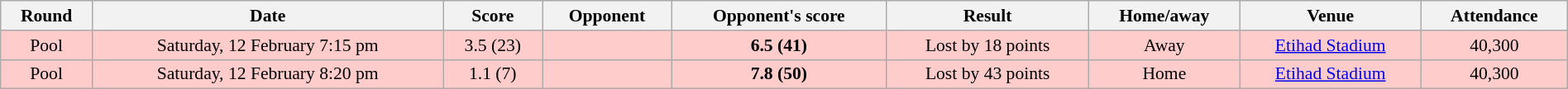<table class="wikitable" style="font-size:90%; text-align:center; width: 100%; margin-left: auto; margin-right: auto;">
<tr>
<th>Round</th>
<th>Date</th>
<th>Score</th>
<th>Opponent</th>
<th>Opponent's score</th>
<th>Result</th>
<th>Home/away</th>
<th>Venue</th>
<th>Attendance</th>
</tr>
<tr style="background:#fcc;">
<td>Pool</td>
<td>Saturday, 12 February 7:15 pm</td>
<td>3.5 (23)</td>
<td></td>
<td><strong>6.5 (41)</strong></td>
<td>Lost by 18 points</td>
<td>Away</td>
<td><a href='#'>Etihad Stadium</a></td>
<td>40,300</td>
</tr>
<tr style="background:#fcc;">
<td>Pool</td>
<td>Saturday, 12 February 8:20 pm</td>
<td>1.1 (7)</td>
<td></td>
<td><strong>7.8 (50)</strong></td>
<td>Lost by 43 points</td>
<td>Home</td>
<td><a href='#'>Etihad Stadium</a></td>
<td>40,300</td>
</tr>
</table>
